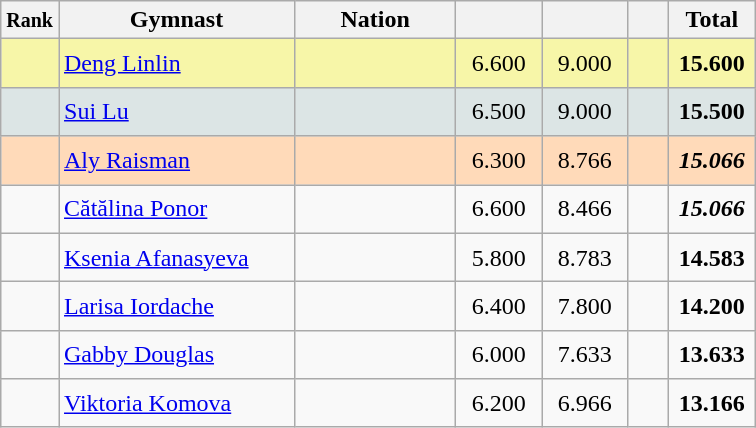<table class="wikitable sortable" style="text-align:center;">
<tr>
<th scope="col"  style="width:15px;"><small>Rank</small></th>
<th scope="col"  style="width:150px;">Gymnast</th>
<th scope="col"  style="width:100px;">Nation</th>
<th scope="col"  style="width:50px;"><small></small></th>
<th scope="col"  style="width:50px;"><small></small></th>
<th scope="col"  style="width:20px;"><small></small></th>
<th scope="col"  style="width:50px;">Total</th>
</tr>
<tr style="background:#F7F6A8;">
<td scope=row style="text-align:center"></td>
<td style="height:25px; text-align:left;"><a href='#'>Deng Linlin</a></td>
<td style="text-align:left;"><small></small></td>
<td>6.600</td>
<td>9.000</td>
<td></td>
<td><strong>15.600</strong></td>
</tr>
<tr style="background:#DCE5E5;">
<td scope=row style="text-align:center"></td>
<td style="height:25px; text-align:left;"><a href='#'>Sui Lu</a></td>
<td style="text-align:left;"><small></small></td>
<td>6.500</td>
<td>9.000</td>
<td></td>
<td><strong>15.500</strong></td>
</tr>
<tr style="background:#FFDAB9;">
<td scope=row style="text-align:center"></td>
<td style="height:25px; text-align:left;"><a href='#'>Aly Raisman</a></td>
<td style="text-align:left;"><small></small></td>
<td>6.300</td>
<td>8.766</td>
<td></td>
<td><strong><em>15.066</em></strong></td>
</tr>
<tr>
<td scope=row style="text-align:center"></td>
<td style="height:25px; text-align:left;"><a href='#'>Cătălina Ponor</a></td>
<td style="text-align:left;"><small></small></td>
<td>6.600</td>
<td>8.466</td>
<td></td>
<td><strong><em>15.066</em></strong></td>
</tr>
<tr>
<td scope=row style="text-align:center"></td>
<td style="height:25px; text-align:left;"><a href='#'>Ksenia Afanasyeva</a></td>
<td style="text-align:left;"><small></small></td>
<td>5.800</td>
<td>8.783</td>
<td></td>
<td><strong>14.583</strong></td>
</tr>
<tr>
<td scope=row style="text-align:center"></td>
<td style="height:25px; text-align:left;"><a href='#'>Larisa Iordache</a></td>
<td style="text-align:left;"><small></small></td>
<td>6.400</td>
<td>7.800</td>
<td></td>
<td><strong>14.200</strong></td>
</tr>
<tr>
<td scope=row style="text-align:center"></td>
<td style="height:25px; text-align:left;"><a href='#'>Gabby Douglas</a></td>
<td style="text-align:left;"><small></small></td>
<td>6.000</td>
<td>7.633</td>
<td></td>
<td><strong>13.633</strong></td>
</tr>
<tr>
<td scope=row style="text-align:center"></td>
<td style="height:25px; text-align:left;"><a href='#'>Viktoria Komova</a></td>
<td style="text-align:left;"><small></small></td>
<td>6.200</td>
<td>6.966</td>
<td></td>
<td><strong>13.166</strong></td>
</tr>
</table>
